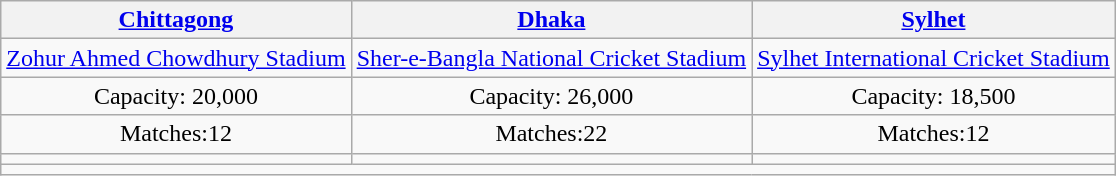<table class="wikitable" style="text-align:center">
<tr>
<th><a href='#'>Chittagong</a></th>
<th><a href='#'>Dhaka</a></th>
<th><a href='#'>Sylhet</a></th>
</tr>
<tr>
<td><a href='#'>Zohur Ahmed Chowdhury Stadium</a></td>
<td><a href='#'>Sher-e-Bangla National Cricket Stadium</a></td>
<td><a href='#'>Sylhet International Cricket Stadium</a></td>
</tr>
<tr>
<td>Capacity: 20,000</td>
<td>Capacity: 26,000</td>
<td>Capacity: 18,500</td>
</tr>
<tr>
<td>Matches:12</td>
<td>Matches:22</td>
<td>Matches:12</td>
</tr>
<tr>
<td></td>
<td></td>
<td></td>
</tr>
<tr>
<td colspan="3"></td>
</tr>
</table>
